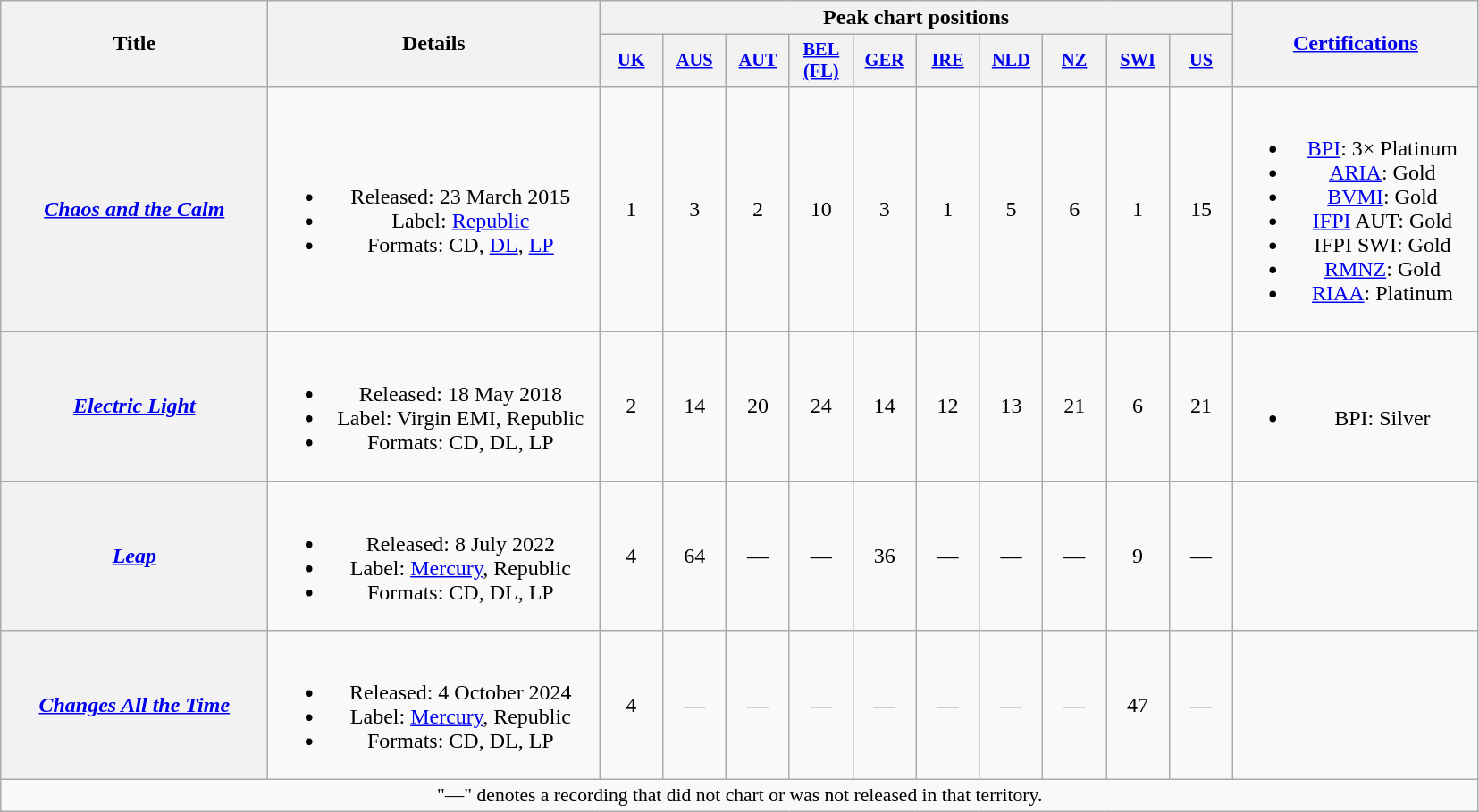<table class="wikitable plainrowheaders" style="text-align:center;">
<tr>
<th scope="col" rowspan="2" style="width:12em;">Title</th>
<th scope="col" rowspan="2" style="width:15em;">Details</th>
<th scope="col" colspan="10">Peak chart positions</th>
<th scope="col" rowspan="2" style="width:11em;"><a href='#'>Certifications</a></th>
</tr>
<tr>
<th scope="col" style="width:3em;font-size:85%;"><a href='#'>UK</a><br></th>
<th scope="col" style="width:3em;font-size:85%;"><a href='#'>AUS</a><br></th>
<th scope="col" style="width:3em;font-size:85%;"><a href='#'>AUT</a><br></th>
<th scope="col" style="width:3em;font-size:85%;"><a href='#'>BEL<br>(FL)</a><br></th>
<th scope="col" style="width:3em;font-size:85%;"><a href='#'>GER</a><br></th>
<th scope="col" style="width:3em;font-size:85%;"><a href='#'>IRE</a><br></th>
<th scope="col" style="width:3em;font-size:85%;"><a href='#'>NLD</a><br></th>
<th scope="col" style="width:3em;font-size:85%;"><a href='#'>NZ</a><br></th>
<th scope="col" style="width:3em;font-size:85%;"><a href='#'>SWI</a><br></th>
<th scope="col" style="width:3em;font-size:85%;"><a href='#'>US</a><br></th>
</tr>
<tr>
<th scope="row"><em><a href='#'>Chaos and the Calm</a></em></th>
<td><br><ul><li>Released: 23 March 2015</li><li>Label: <a href='#'>Republic</a></li><li>Formats: CD, <a href='#'>DL</a>, <a href='#'>LP</a></li></ul></td>
<td>1</td>
<td>3</td>
<td>2</td>
<td>10</td>
<td>3</td>
<td>1</td>
<td>5</td>
<td>6</td>
<td>1</td>
<td>15</td>
<td><br><ul><li><a href='#'>BPI</a>: 3× Platinum</li><li><a href='#'>ARIA</a>: Gold</li><li><a href='#'>BVMI</a>: Gold</li><li><a href='#'>IFPI</a> AUT: Gold</li><li>IFPI SWI: Gold</li><li><a href='#'>RMNZ</a>: Gold</li><li><a href='#'>RIAA</a>: Platinum</li></ul></td>
</tr>
<tr>
<th scope="row"><em><a href='#'>Electric Light</a></em></th>
<td><br><ul><li>Released: 18 May 2018</li><li>Label: Virgin EMI, Republic</li><li>Formats: CD, DL, LP</li></ul></td>
<td>2</td>
<td>14</td>
<td>20</td>
<td>24</td>
<td>14</td>
<td>12</td>
<td>13</td>
<td>21</td>
<td>6</td>
<td>21</td>
<td><br><ul><li>BPI: Silver</li></ul></td>
</tr>
<tr>
<th scope="row"><em><a href='#'>Leap</a></em></th>
<td><br><ul><li>Released: 8 July 2022</li><li>Label: <a href='#'>Mercury</a>, Republic</li><li>Formats: CD, DL, LP</li></ul></td>
<td>4</td>
<td>64</td>
<td>—</td>
<td>—</td>
<td>36</td>
<td>—</td>
<td>—</td>
<td>—</td>
<td>9</td>
<td>—</td>
<td></td>
</tr>
<tr>
<th scope="row"><em><a href='#'>Changes All the Time</a></em></th>
<td><br><ul><li>Released: 4 October 2024</li><li>Label: <a href='#'>Mercury</a>, Republic</li><li>Formats: CD, DL, LP</li></ul></td>
<td>4</td>
<td>—</td>
<td>—</td>
<td>—</td>
<td>—</td>
<td>—</td>
<td>—</td>
<td>—</td>
<td>47</td>
<td>—</td>
<td></td>
</tr>
<tr>
<td colspan="18" style="font-size:90%">"—" denotes a recording that did not chart or was not released in that territory.</td>
</tr>
</table>
